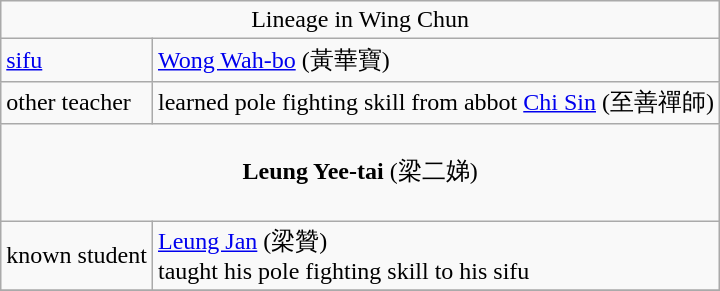<table border class="wikitable">
<tr>
<td colspan="2" align="center">Lineage in Wing Chun</td>
</tr>
<tr>
<td><a href='#'>sifu</a></td>
<td><a href='#'>Wong Wah-bo</a> (黃華寶)</td>
</tr>
<tr>
<td>other teacher</td>
<td>learned pole fighting skill from abbot <a href='#'>Chi Sin</a> (至善禪師)</td>
</tr>
<tr>
<td colspan="2" align="center"> <br><strong>Leung Yee-tai</strong> (梁二娣)<br> </td>
</tr>
<tr>
<td>known student</td>
<td><a href='#'>Leung Jan</a> (梁贊)<br>taught his pole fighting skill to his sifu</td>
</tr>
<tr>
</tr>
</table>
